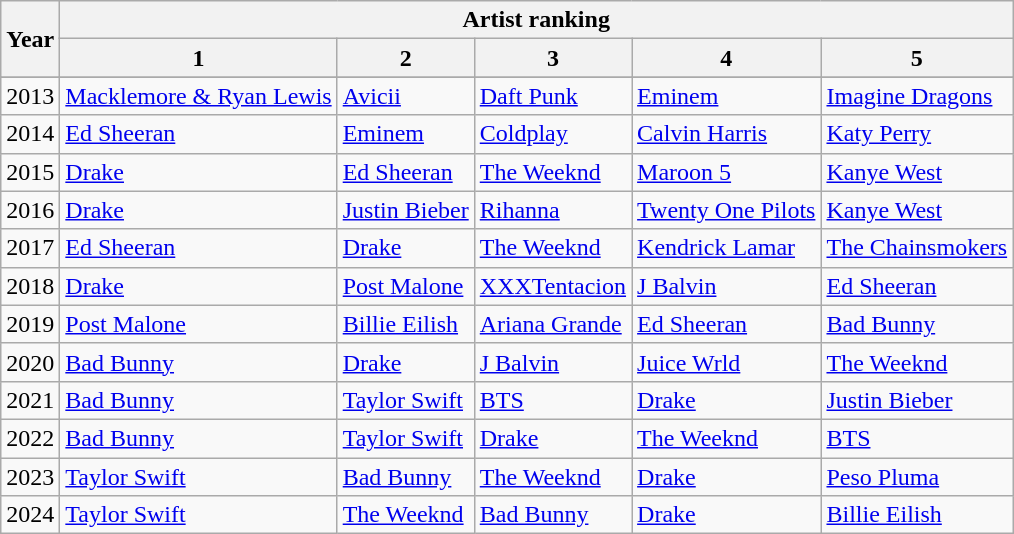<table class="wikitable">
<tr>
<th rowspan="2">Year</th>
<th colspan="5">Artist ranking</th>
</tr>
<tr>
<th>1</th>
<th>2</th>
<th>3</th>
<th>4</th>
<th>5</th>
</tr>
<tr>
</tr>
<tr>
<td>2013</td>
<td><a href='#'>Macklemore & Ryan Lewis</a></td>
<td><a href='#'>Avicii</a></td>
<td><a href='#'>Daft Punk</a></td>
<td><a href='#'>Eminem</a></td>
<td><a href='#'>Imagine Dragons</a></td>
</tr>
<tr>
<td>2014</td>
<td><a href='#'>Ed Sheeran</a> </td>
<td><a href='#'>Eminem</a></td>
<td><a href='#'>Coldplay</a></td>
<td><a href='#'>Calvin Harris</a></td>
<td><a href='#'>Katy Perry</a></td>
</tr>
<tr>
<td>2015</td>
<td><a href='#'>Drake</a> </td>
<td><a href='#'>Ed Sheeran</a></td>
<td><a href='#'>The Weeknd</a></td>
<td><a href='#'>Maroon 5</a></td>
<td><a href='#'>Kanye West</a></td>
</tr>
<tr>
<td>2016</td>
<td><a href='#'>Drake</a> </td>
<td><a href='#'>Justin Bieber</a></td>
<td><a href='#'>Rihanna</a></td>
<td><a href='#'>Twenty One Pilots</a></td>
<td><a href='#'>Kanye West</a></td>
</tr>
<tr>
<td>2017</td>
<td><a href='#'>Ed Sheeran</a> </td>
<td><a href='#'>Drake</a></td>
<td><a href='#'>The Weeknd</a></td>
<td><a href='#'>Kendrick Lamar</a></td>
<td><a href='#'>The Chainsmokers</a></td>
</tr>
<tr>
<td>2018</td>
<td><a href='#'>Drake</a> </td>
<td><a href='#'>Post Malone</a></td>
<td><a href='#'>XXXTentacion</a></td>
<td><a href='#'>J Balvin</a></td>
<td><a href='#'>Ed Sheeran</a></td>
</tr>
<tr>
<td>2019</td>
<td><a href='#'>Post Malone</a> </td>
<td><a href='#'>Billie Eilish</a></td>
<td><a href='#'>Ariana Grande</a></td>
<td><a href='#'>Ed Sheeran</a></td>
<td><a href='#'>Bad Bunny</a></td>
</tr>
<tr>
<td>2020</td>
<td><a href='#'>Bad Bunny</a> </td>
<td><a href='#'>Drake</a></td>
<td><a href='#'>J Balvin</a></td>
<td><a href='#'>Juice Wrld</a></td>
<td><a href='#'>The Weeknd</a></td>
</tr>
<tr>
<td>2021</td>
<td><a href='#'>Bad Bunny</a> </td>
<td><a href='#'>Taylor Swift</a></td>
<td><a href='#'>BTS</a></td>
<td><a href='#'>Drake</a></td>
<td><a href='#'>Justin Bieber</a></td>
</tr>
<tr>
<td>2022</td>
<td><a href='#'>Bad Bunny</a> </td>
<td><a href='#'>Taylor Swift</a></td>
<td><a href='#'>Drake</a></td>
<td><a href='#'>The Weeknd</a></td>
<td><a href='#'>BTS</a></td>
</tr>
<tr>
<td>2023</td>
<td><a href='#'>Taylor Swift</a> </td>
<td><a href='#'>Bad Bunny</a></td>
<td><a href='#'>The Weeknd</a></td>
<td><a href='#'>Drake</a></td>
<td><a href='#'>Peso Pluma</a></td>
</tr>
<tr>
<td>2024</td>
<td><a href='#'>Taylor Swift</a> </td>
<td><a href='#'>The Weeknd</a></td>
<td><a href='#'>Bad Bunny</a></td>
<td><a href='#'>Drake</a></td>
<td><a href='#'>Billie Eilish</a></td>
</tr>
</table>
